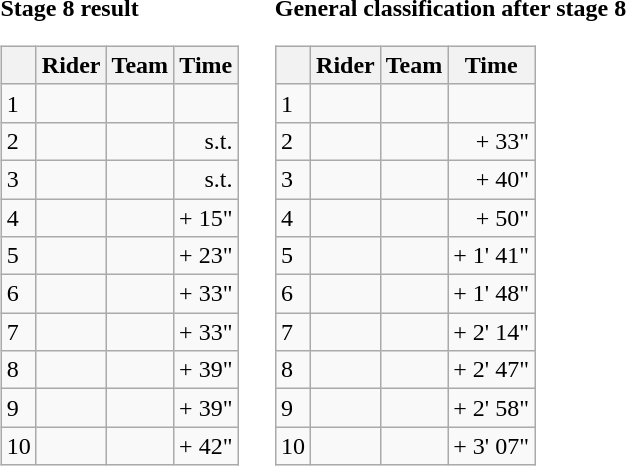<table>
<tr>
<td><strong>Stage 8 result</strong><br><table class="wikitable">
<tr>
<th></th>
<th>Rider</th>
<th>Team</th>
<th>Time</th>
</tr>
<tr>
<td>1</td>
<td></td>
<td></td>
<td align="right"></td>
</tr>
<tr>
<td>2</td>
<td> </td>
<td></td>
<td align="right">s.t.</td>
</tr>
<tr>
<td>3</td>
<td></td>
<td></td>
<td align="right">s.t.</td>
</tr>
<tr>
<td>4</td>
<td></td>
<td></td>
<td align="right">+ 15"</td>
</tr>
<tr>
<td>5</td>
<td></td>
<td></td>
<td align="right">+ 23"</td>
</tr>
<tr>
<td>6</td>
<td></td>
<td></td>
<td align="right">+ 33"</td>
</tr>
<tr>
<td>7</td>
<td></td>
<td></td>
<td align="right">+ 33"</td>
</tr>
<tr>
<td>8</td>
<td></td>
<td></td>
<td align="right">+ 39"</td>
</tr>
<tr>
<td>9</td>
<td></td>
<td></td>
<td align="right">+ 39"</td>
</tr>
<tr>
<td>10</td>
<td></td>
<td></td>
<td align="right">+ 42"</td>
</tr>
</table>
</td>
<td></td>
<td><strong>General classification after stage 8</strong><br><table class="wikitable">
<tr>
<th></th>
<th>Rider</th>
<th>Team</th>
<th>Time</th>
</tr>
<tr>
<td>1</td>
<td> </td>
<td></td>
<td align="right"></td>
</tr>
<tr>
<td>2</td>
<td></td>
<td></td>
<td align="right">+ 33"</td>
</tr>
<tr>
<td>3</td>
<td></td>
<td></td>
<td align="right">+ 40"</td>
</tr>
<tr>
<td>4</td>
<td> </td>
<td></td>
<td align="right">+ 50"</td>
</tr>
<tr>
<td>5</td>
<td></td>
<td></td>
<td align="right">+ 1' 41"</td>
</tr>
<tr>
<td>6</td>
<td></td>
<td></td>
<td align="right">+ 1' 48"</td>
</tr>
<tr>
<td>7</td>
<td></td>
<td></td>
<td align="right">+ 2' 14"</td>
</tr>
<tr>
<td>8</td>
<td></td>
<td></td>
<td align="right">+ 2' 47"</td>
</tr>
<tr>
<td>9</td>
<td></td>
<td></td>
<td align="right">+ 2' 58"</td>
</tr>
<tr>
<td>10</td>
<td></td>
<td></td>
<td align="right">+ 3' 07"</td>
</tr>
</table>
</td>
</tr>
</table>
